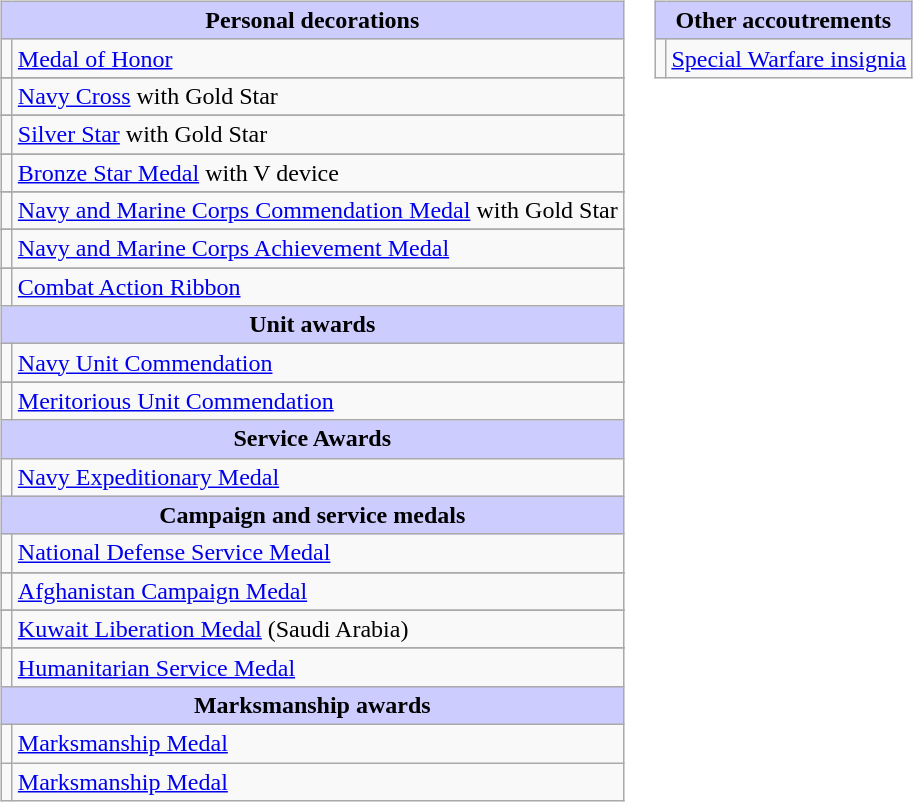<table style="width=100%;">
<tr>
<td valign="top"><br><table class="wikitable">
<tr style="background:#ccf; text-align:center;">
<td colspan=2><strong>Personal decorations</strong></td>
</tr>
<tr>
<td></td>
<td><a href='#'>Medal of Honor</a></td>
</tr>
<tr style="background:#ccf; text-align:center;">
</tr>
<tr>
<td></td>
<td><a href='#'>Navy Cross</a> with Gold Star</td>
</tr>
<tr style="background:#ccf; text-align:center;">
</tr>
<tr>
<td></td>
<td><a href='#'>Silver Star</a> with Gold Star</td>
</tr>
<tr style="background:#ccf; text-align:center;">
</tr>
<tr>
<td></td>
<td><a href='#'>Bronze Star Medal</a> with V device</td>
</tr>
<tr style="background:#ccf; text-align:center;">
</tr>
<tr>
<td></td>
<td><a href='#'>Navy and Marine Corps Commendation Medal</a> with Gold Star</td>
</tr>
<tr style="background:#ccf; text-align:center;">
</tr>
<tr>
<td></td>
<td><a href='#'>Navy and Marine Corps Achievement Medal</a></td>
</tr>
<tr style="background:#ccf; text-align:center;">
</tr>
<tr>
<td></td>
<td><a href='#'>Combat Action Ribbon</a></td>
</tr>
<tr style="background:#ccf; text-align:center;">
<td colspan=2><strong>Unit awards</strong></td>
</tr>
<tr>
<td></td>
<td><a href='#'>Navy Unit Commendation</a></td>
</tr>
<tr style="background:#ccf; text-align:center;">
</tr>
<tr>
<td></td>
<td><a href='#'>Meritorious Unit Commendation</a></td>
</tr>
<tr style="background:#ccf; text-align:center;">
<td colspan=2><strong>Service Awards</strong></td>
</tr>
<tr>
<td></td>
<td><a href='#'>Navy Expeditionary Medal</a></td>
</tr>
<tr style="background:#ccf; text-align:center;">
<td colspan=2><strong>Campaign and service medals</strong></td>
</tr>
<tr>
<td></td>
<td><a href='#'>National Defense Service Medal</a></td>
</tr>
<tr style="background:#ccf; text-align:center;">
</tr>
<tr>
<td></td>
<td><a href='#'>Afghanistan Campaign Medal</a></td>
</tr>
<tr style="background:#ccf; text-align:center;">
</tr>
<tr>
<td></td>
<td><a href='#'>Kuwait Liberation Medal</a> (Saudi Arabia)</td>
</tr>
<tr style="background:#ccf; text-align:center;">
</tr>
<tr>
<td></td>
<td><a href='#'>Humanitarian Service Medal</a></td>
</tr>
<tr style="background:#ccf; text-align:center;">
<td colspan=2><strong>Marksmanship awards</strong></td>
</tr>
<tr>
<td></td>
<td><a href='#'>Marksmanship Medal</a></td>
</tr>
<tr>
<td></td>
<td><a href='#'>Marksmanship Medal</a></td>
</tr>
</table>
</td>
<td valign="top"><br><table class="wikitable">
<tr style="background:#ccf; text-align:center;">
<td colspan=2><strong>Other accoutrements</strong></td>
</tr>
<tr>
<td align=center></td>
<td><a href='#'>Special Warfare insignia</a></td>
</tr>
</table>
</td>
</tr>
</table>
